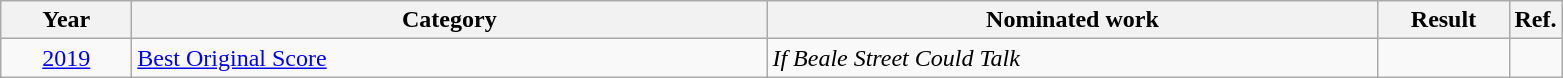<table class=wikitable>
<tr>
<th scope="col" style="width:5em;">Year</th>
<th scope="col" style="width:26em;">Category</th>
<th scope="col" style="width:25em;">Nominated work</th>
<th scope="col" style="width:5em;">Result</th>
<th>Ref.</th>
</tr>
<tr>
<td style="text-align:center;"><a href='#'>2019</a></td>
<td><a href='#'>Best Original Score</a></td>
<td><em>If Beale Street Could Talk</em></td>
<td></td>
<td></td>
</tr>
</table>
